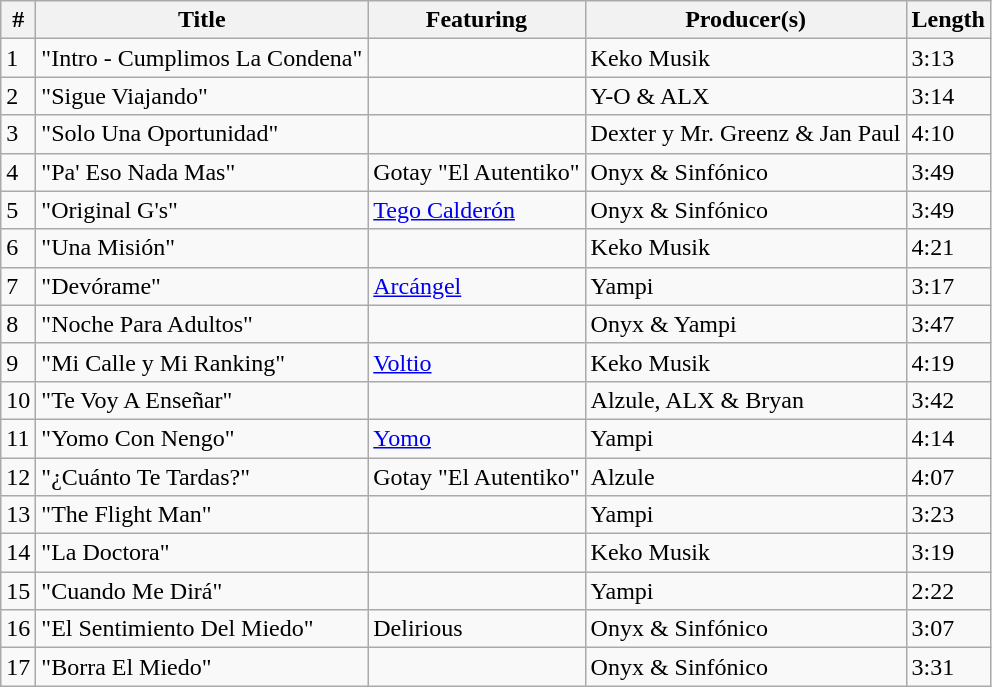<table class="wikitable">
<tr>
<th align="center">#</th>
<th align="center">Title</th>
<th align="center">Featuring</th>
<th align="center">Producer(s)</th>
<th align="center">Length</th>
</tr>
<tr>
<td>1</td>
<td>"Intro - Cumplimos La Condena"</td>
<td></td>
<td>Keko Musik</td>
<td>3:13</td>
</tr>
<tr>
<td>2</td>
<td>"Sigue Viajando"</td>
<td></td>
<td>Y-O & ALX</td>
<td>3:14</td>
</tr>
<tr>
<td>3</td>
<td>"Solo Una Oportunidad"</td>
<td></td>
<td>Dexter y Mr. Greenz & Jan Paul</td>
<td>4:10</td>
</tr>
<tr>
<td>4</td>
<td>"Pa' Eso Nada Mas"</td>
<td>Gotay "El Autentiko"</td>
<td>Onyx & Sinfónico</td>
<td>3:49</td>
</tr>
<tr>
<td>5</td>
<td>"Original G's"</td>
<td><a href='#'>Tego Calderón</a></td>
<td>Onyx & Sinfónico</td>
<td>3:49</td>
</tr>
<tr>
<td>6</td>
<td>"Una Misión"</td>
<td></td>
<td>Keko Musik</td>
<td>4:21</td>
</tr>
<tr>
<td>7</td>
<td>"Devórame"</td>
<td><a href='#'>Arcángel</a></td>
<td>Yampi</td>
<td>3:17</td>
</tr>
<tr>
<td>8</td>
<td>"Noche Para Adultos"</td>
<td></td>
<td>Onyx & Yampi</td>
<td>3:47</td>
</tr>
<tr>
<td>9</td>
<td>"Mi Calle y Mi Ranking"</td>
<td><a href='#'>Voltio</a></td>
<td>Keko Musik</td>
<td>4:19</td>
</tr>
<tr>
<td>10</td>
<td>"Te Voy A Enseñar"</td>
<td></td>
<td>Alzule, ALX & Bryan</td>
<td>3:42</td>
</tr>
<tr>
<td>11</td>
<td>"Yomo Con Nengo"</td>
<td><a href='#'>Yomo</a></td>
<td>Yampi</td>
<td>4:14</td>
</tr>
<tr>
<td>12</td>
<td>"¿Cuánto Te Tardas?"</td>
<td>Gotay "El Autentiko"</td>
<td>Alzule</td>
<td>4:07</td>
</tr>
<tr>
<td>13</td>
<td>"The Flight Man"</td>
<td></td>
<td>Yampi</td>
<td>3:23</td>
</tr>
<tr>
<td>14</td>
<td>"La Doctora"</td>
<td></td>
<td>Keko Musik</td>
<td>3:19</td>
</tr>
<tr>
<td>15</td>
<td>"Cuando Me Dirá"</td>
<td></td>
<td>Yampi</td>
<td>2:22</td>
</tr>
<tr>
<td>16</td>
<td>"El Sentimiento Del Miedo"</td>
<td>Delirious</td>
<td>Onyx & Sinfónico</td>
<td>3:07</td>
</tr>
<tr>
<td>17</td>
<td>"Borra El Miedo"</td>
<td></td>
<td>Onyx & Sinfónico</td>
<td>3:31</td>
</tr>
</table>
